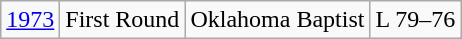<table class="wikitable">
<tr style="text-align:center;">
<td><a href='#'>1973</a></td>
<td>First Round</td>
<td>Oklahoma Baptist</td>
<td>L 79–76</td>
</tr>
</table>
